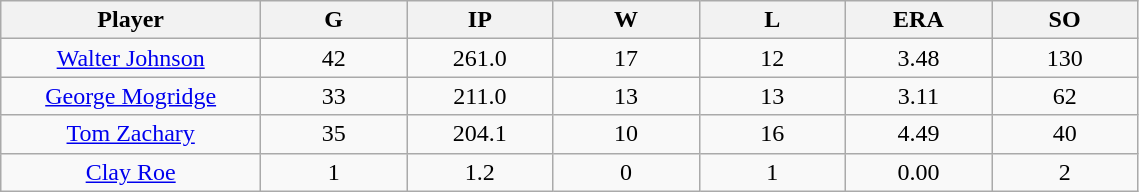<table class="wikitable sortable">
<tr>
<th bgcolor="#DDDDFF" width="16%">Player</th>
<th bgcolor="#DDDDFF" width="9%">G</th>
<th bgcolor="#DDDDFF" width="9%">IP</th>
<th bgcolor="#DDDDFF" width="9%">W</th>
<th bgcolor="#DDDDFF" width="9%">L</th>
<th bgcolor="#DDDDFF" width="9%">ERA</th>
<th bgcolor="#DDDDFF" width="9%">SO</th>
</tr>
<tr align="center">
<td><a href='#'>Walter Johnson</a></td>
<td>42</td>
<td>261.0</td>
<td>17</td>
<td>12</td>
<td>3.48</td>
<td>130</td>
</tr>
<tr align="center">
<td><a href='#'>George Mogridge</a></td>
<td>33</td>
<td>211.0</td>
<td>13</td>
<td>13</td>
<td>3.11</td>
<td>62</td>
</tr>
<tr align="center">
<td><a href='#'>Tom Zachary</a></td>
<td>35</td>
<td>204.1</td>
<td>10</td>
<td>16</td>
<td>4.49</td>
<td>40</td>
</tr>
<tr align="center">
<td><a href='#'>Clay Roe</a></td>
<td>1</td>
<td>1.2</td>
<td>0</td>
<td>1</td>
<td>0.00</td>
<td>2</td>
</tr>
</table>
